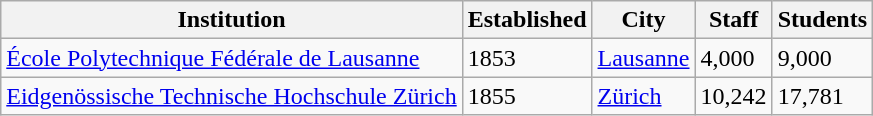<table class="sortable wikitable">
<tr>
<th>Institution</th>
<th>Established</th>
<th>City</th>
<th>Staff</th>
<th>Students</th>
</tr>
<tr>
<td><a href='#'>École Polytechnique Fédérale de Lausanne</a></td>
<td>1853</td>
<td><a href='#'>Lausanne</a></td>
<td>4,000</td>
<td>9,000</td>
</tr>
<tr>
<td><a href='#'>Eidgenössische Technische Hochschule Zürich</a></td>
<td>1855</td>
<td><a href='#'>Zürich</a></td>
<td>10,242</td>
<td>17,781</td>
</tr>
</table>
